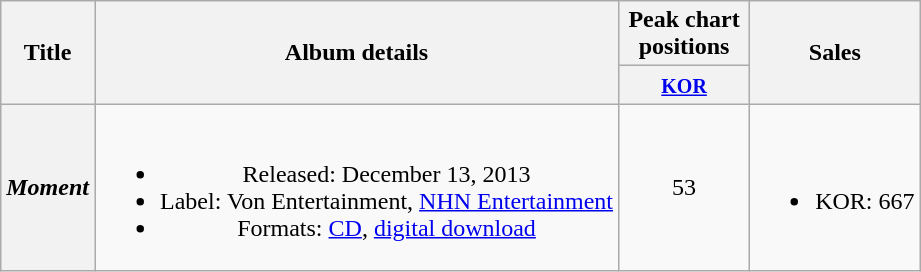<table class="wikitable plainrowheaders" style="text-align:center;">
<tr>
<th scope="col" rowspan="2">Title</th>
<th scope="col" rowspan="2">Album details</th>
<th scope="col" colspan="1" style="width:5em;">Peak chart positions</th>
<th scope="col" rowspan="2">Sales</th>
</tr>
<tr>
<th><small><a href='#'>KOR</a></small><br></th>
</tr>
<tr>
<th scope="row"><em>Moment</em></th>
<td><br><ul><li>Released: December 13, 2013</li><li>Label: Von Entertainment, <a href='#'>NHN Entertainment</a></li><li>Formats: <a href='#'>CD</a>, <a href='#'>digital download</a></li></ul></td>
<td>53</td>
<td><br><ul><li>KOR: 667</li></ul></td>
</tr>
</table>
